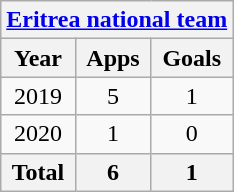<table class="wikitable" style="text-align:center">
<tr>
<th colspan=3><a href='#'>Eritrea national team</a></th>
</tr>
<tr>
<th>Year</th>
<th>Apps</th>
<th>Goals</th>
</tr>
<tr>
<td>2019</td>
<td>5</td>
<td>1</td>
</tr>
<tr>
<td>2020</td>
<td>1</td>
<td>0</td>
</tr>
<tr>
<th>Total</th>
<th>6</th>
<th>1</th>
</tr>
</table>
